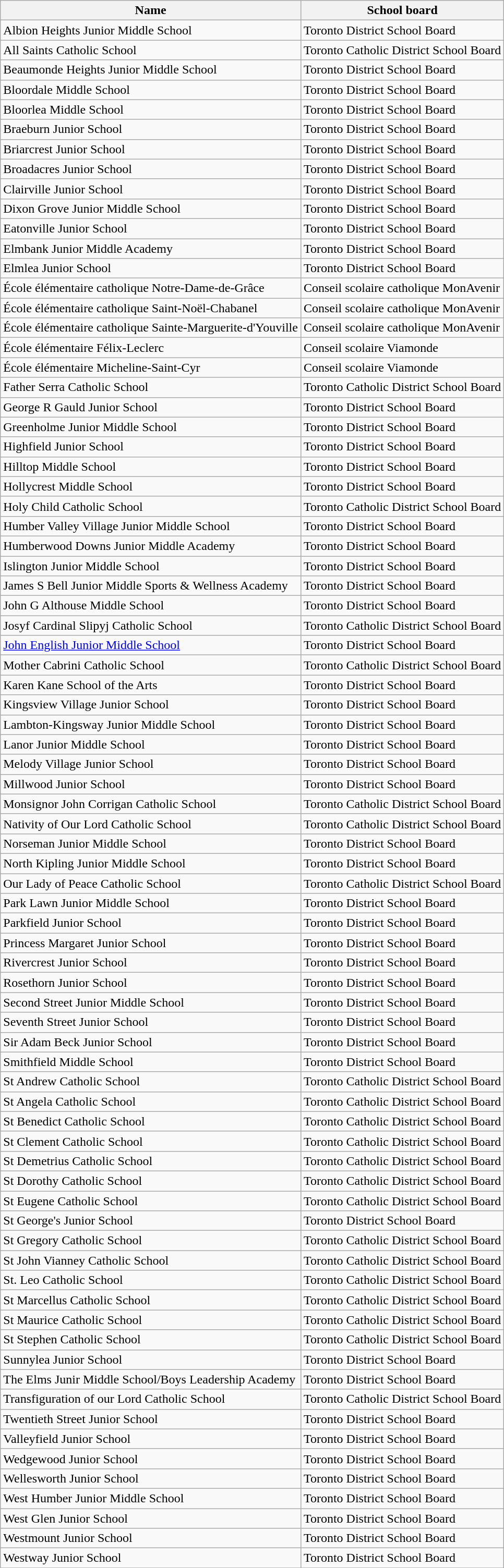<table class="wikitable sortable plainrowheaders">
<tr>
<th>Name</th>
<th>School board</th>
</tr>
<tr>
<td>Albion Heights Junior Middle School</td>
<td>Toronto District School Board</td>
</tr>
<tr>
<td>All Saints Catholic School</td>
<td>Toronto Catholic District School Board</td>
</tr>
<tr>
<td>Beaumonde Heights Junior Middle School</td>
<td>Toronto District School Board</td>
</tr>
<tr>
<td>Bloordale Middle School</td>
<td>Toronto District School Board</td>
</tr>
<tr>
<td>Bloorlea Middle School</td>
<td>Toronto District School Board</td>
</tr>
<tr>
<td>Braeburn Junior School</td>
<td>Toronto District School Board</td>
</tr>
<tr>
<td>Briarcrest Junior School</td>
<td>Toronto District School Board</td>
</tr>
<tr>
<td>Broadacres Junior School</td>
<td>Toronto District School Board</td>
</tr>
<tr>
<td>Clairville Junior School</td>
<td>Toronto District School Board</td>
</tr>
<tr>
<td>Dixon Grove Junior Middle School</td>
<td>Toronto District School Board</td>
</tr>
<tr>
<td>Eatonville Junior School</td>
<td>Toronto District School Board</td>
</tr>
<tr>
<td>Elmbank Junior Middle Academy</td>
<td>Toronto District School Board</td>
</tr>
<tr>
<td>Elmlea Junior School</td>
<td>Toronto District School Board</td>
</tr>
<tr>
<td>École élémentaire catholique Notre-Dame-de-Grâce</td>
<td>Conseil scolaire catholique MonAvenir</td>
</tr>
<tr>
<td>École élémentaire catholique Saint-Noël-Chabanel</td>
<td>Conseil scolaire catholique MonAvenir</td>
</tr>
<tr>
<td>École élémentaire catholique Sainte-Marguerite-d'Youville</td>
<td>Conseil scolaire catholique MonAvenir</td>
</tr>
<tr>
<td>École élémentaire Félix-Leclerc</td>
<td>Conseil scolaire Viamonde</td>
</tr>
<tr>
<td>École élémentaire Micheline-Saint-Cyr</td>
<td>Conseil scolaire Viamonde</td>
</tr>
<tr>
<td>Father Serra Catholic School</td>
<td>Toronto Catholic District School Board</td>
</tr>
<tr>
<td>George R Gauld Junior School</td>
<td>Toronto District School Board</td>
</tr>
<tr>
<td>Greenholme Junior Middle School</td>
<td>Toronto District School Board</td>
</tr>
<tr>
<td>Highfield Junior School</td>
<td>Toronto District School Board</td>
</tr>
<tr>
<td>Hilltop Middle School</td>
<td>Toronto District School Board</td>
</tr>
<tr>
<td>Hollycrest Middle School</td>
<td>Toronto District School Board</td>
</tr>
<tr>
<td>Holy Child Catholic School</td>
<td>Toronto Catholic District School Board</td>
</tr>
<tr>
<td>Humber Valley Village Junior Middle School</td>
<td>Toronto District School Board</td>
</tr>
<tr>
<td>Humberwood Downs Junior Middle Academy</td>
<td>Toronto District School Board</td>
</tr>
<tr>
<td>Islington Junior Middle School</td>
<td>Toronto District School Board</td>
</tr>
<tr>
<td>James S Bell Junior Middle Sports & Wellness Academy</td>
<td>Toronto District School Board</td>
</tr>
<tr>
<td>John G Althouse Middle School</td>
<td>Toronto District School Board</td>
</tr>
<tr>
<td>Josyf Cardinal Slipyj Catholic School</td>
<td>Toronto Catholic District School Board</td>
</tr>
<tr>
<td><a href='#'>John English Junior Middle School</a></td>
<td>Toronto District School Board</td>
</tr>
<tr>
<td>Mother Cabrini Catholic School</td>
<td>Toronto Catholic District School Board</td>
</tr>
<tr>
<td>Karen Kane School of the Arts</td>
<td>Toronto District School Board</td>
</tr>
<tr>
<td>Kingsview Village Junior School</td>
<td>Toronto District School Board</td>
</tr>
<tr>
<td>Lambton-Kingsway Junior Middle School</td>
<td>Toronto District School Board</td>
</tr>
<tr>
<td>Lanor Junior Middle School</td>
<td>Toronto District School Board</td>
</tr>
<tr>
<td>Melody Village Junior School</td>
<td>Toronto District School Board</td>
</tr>
<tr>
<td>Millwood Junior School</td>
<td>Toronto District School Board</td>
</tr>
<tr>
<td>Monsignor John Corrigan Catholic School</td>
<td>Toronto Catholic District School Board</td>
</tr>
<tr>
<td>Nativity of Our Lord Catholic School</td>
<td>Toronto Catholic District School Board</td>
</tr>
<tr>
<td>Norseman Junior Middle School</td>
<td>Toronto District School Board</td>
</tr>
<tr>
<td>North Kipling Junior Middle School</td>
<td>Toronto District School Board</td>
</tr>
<tr>
<td>Our Lady of Peace Catholic School</td>
<td>Toronto Catholic District School Board</td>
</tr>
<tr>
<td>Park Lawn Junior Middle School</td>
<td>Toronto District School Board</td>
</tr>
<tr>
<td>Parkfield Junior School</td>
<td>Toronto District School Board</td>
</tr>
<tr>
<td>Princess Margaret Junior School</td>
<td>Toronto District School Board</td>
</tr>
<tr>
<td>Rivercrest Junior School</td>
<td>Toronto District School Board</td>
</tr>
<tr>
<td>Rosethorn Junior School</td>
<td>Toronto District School Board</td>
</tr>
<tr>
<td>Second Street Junior Middle School</td>
<td>Toronto District School Board</td>
</tr>
<tr>
<td>Seventh Street Junior School</td>
<td>Toronto District School Board</td>
</tr>
<tr>
<td>Sir Adam Beck Junior School</td>
<td>Toronto District School Board</td>
</tr>
<tr>
<td>Smithfield Middle School</td>
<td>Toronto District School Board</td>
</tr>
<tr>
<td>St Andrew Catholic School</td>
<td>Toronto Catholic District School Board</td>
</tr>
<tr>
<td>St Angela Catholic School</td>
<td>Toronto Catholic District School Board</td>
</tr>
<tr>
<td>St Benedict Catholic School</td>
<td>Toronto Catholic District School Board</td>
</tr>
<tr>
<td>St Clement Catholic School</td>
<td>Toronto Catholic District School Board</td>
</tr>
<tr>
<td>St Demetrius Catholic School</td>
<td>Toronto Catholic District School Board</td>
</tr>
<tr>
<td>St Dorothy Catholic School</td>
<td>Toronto Catholic District School Board</td>
</tr>
<tr>
<td>St Eugene Catholic School</td>
<td>Toronto Catholic District School Board</td>
</tr>
<tr>
<td>St George's Junior School</td>
<td>Toronto District School Board</td>
</tr>
<tr>
<td>St Gregory Catholic School</td>
<td>Toronto Catholic District School Board</td>
</tr>
<tr>
<td>St John Vianney Catholic School</td>
<td>Toronto Catholic District School Board</td>
</tr>
<tr>
<td>St. Leo Catholic School</td>
<td>Toronto Catholic District School Board</td>
</tr>
<tr>
<td>St Marcellus Catholic School</td>
<td>Toronto Catholic District School Board</td>
</tr>
<tr>
<td>St Maurice Catholic School</td>
<td>Toronto Catholic District School Board</td>
</tr>
<tr>
<td>St Stephen Catholic School</td>
<td>Toronto Catholic District School Board</td>
</tr>
<tr>
<td>Sunnylea Junior School</td>
<td>Toronto District School Board</td>
</tr>
<tr>
<td>The Elms Junir Middle School/Boys Leadership Academy</td>
<td>Toronto District School Board</td>
</tr>
<tr>
<td>Transfiguration of our Lord Catholic School</td>
<td>Toronto Catholic District School Board</td>
</tr>
<tr>
<td>Twentieth Street Junior School</td>
<td>Toronto District School Board</td>
</tr>
<tr>
<td>Valleyfield Junior School</td>
<td>Toronto District School Board</td>
</tr>
<tr>
<td>Wedgewood Junior School</td>
<td>Toronto District School Board</td>
</tr>
<tr>
<td>Wellesworth Junior School</td>
<td>Toronto District School Board</td>
</tr>
<tr>
<td>West Humber Junior Middle School</td>
<td>Toronto District School Board</td>
</tr>
<tr>
<td>West Glen Junior School</td>
<td>Toronto District School Board</td>
</tr>
<tr>
<td>Westmount Junior School</td>
<td>Toronto District School Board</td>
</tr>
<tr>
<td>Westway Junior School</td>
<td>Toronto District School Board</td>
</tr>
<tr>
</tr>
</table>
